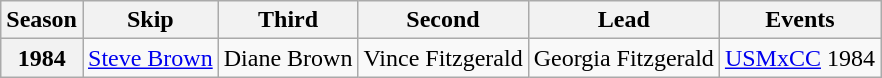<table class="wikitable">
<tr>
<th scope="col">Season</th>
<th scope="col">Skip</th>
<th scope="col">Third</th>
<th scope="col">Second</th>
<th scope="col">Lead</th>
<th scope="col">Events</th>
</tr>
<tr>
<th scope="row">1984</th>
<td><a href='#'>Steve Brown</a></td>
<td>Diane Brown</td>
<td>Vince Fitzgerald</td>
<td>Georgia Fitzgerald</td>
<td><a href='#'>USMxCC</a> 1984 </td>
</tr>
</table>
